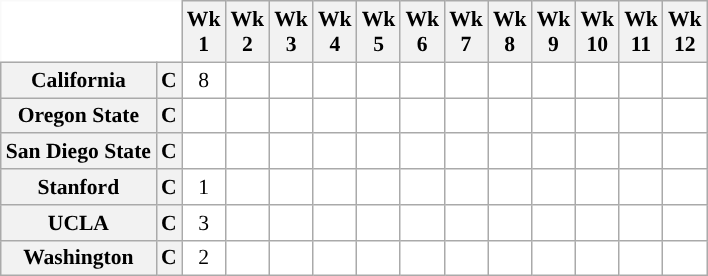<table class="wikitable" style="white-space:nowrap;font-size:90%;">
<tr>
<th colspan=2 style="background:white; border-top-style:hidden; border-left-style:hidden;"> </th>
<th>Wk<br>1</th>
<th>Wk<br>2</th>
<th>Wk<br>3</th>
<th>Wk<br>4</th>
<th>Wk<br>5</th>
<th>Wk<br>6</th>
<th>Wk<br>7</th>
<th>Wk<br>8</th>
<th>Wk<br>9</th>
<th>Wk<br>10</th>
<th>Wk<br>11</th>
<th>Wk<br>12</th>
</tr>
<tr style="text-align:center;">
<th>California</th>
<th>C</th>
<td style="background:#FFF;"> 8</td>
<td style="background:#FFF;"></td>
<td style="background:#FFF;"></td>
<td style="background:#FFF;"></td>
<td style="background:#FFF;"></td>
<td style="background:#FFF;"></td>
<td style="background:#FFF;"></td>
<td style="background:#FFF;"></td>
<td style="background:#FFF;"></td>
<td style="background:#FFF;"></td>
<td style="background:#FFF;"></td>
<td style="background:#FFF;"></td>
</tr>
<tr style="text-align:center;">
<th>Oregon State</th>
<th>C</th>
<td style="background:#FFF;"></td>
<td style="background:#FFF;"></td>
<td style="background:#FFF;"></td>
<td style="background:#FFF;"></td>
<td style="background:#FFF;"></td>
<td style="background:#FFF;"></td>
<td style="background:#FFF;"></td>
<td style="background:#FFF;"></td>
<td style="background:#FFF;"></td>
<td style="background:#FFF;"></td>
<td style="background:#FFF;"></td>
<td style="background:#FFF;"></td>
</tr>
<tr style="text-align:center;">
<th>San Diego State</th>
<th>C</th>
<td style="background:#FFF;"></td>
<td style="background:#FFF;"></td>
<td style="background:#FFF;"></td>
<td style="background:#FFF;"></td>
<td style="background:#FFF;"></td>
<td style="background:#FFF;"></td>
<td style="background:#FFF;"></td>
<td style="background:#FFF;"></td>
<td style="background:#FFF;"></td>
<td style="background:#FFF;"></td>
<td style="background:#FFF;"></td>
<td style="background:#FFF;"></td>
</tr>
<tr style="text-align:center;">
<th>Stanford</th>
<th>C</th>
<td style="background:#FFF;"> 1</td>
<td style="background:#FFF;"></td>
<td style="background:#FFF;"></td>
<td style="background:#FFF;"></td>
<td style="background:#FFF;"></td>
<td style="background:#FFF;"></td>
<td style="background:#FFF;"></td>
<td style="background:#FFF;"></td>
<td style="background:#FFF;"></td>
<td style="background:#FFF;"></td>
<td style="background:#FFF;"></td>
<td style="background:#FFF;"></td>
</tr>
<tr style="text-align:center;">
<th>UCLA</th>
<th>C</th>
<td style="background:#FFF;"> 3</td>
<td style="background:#FFF;"></td>
<td style="background:#FFF;"></td>
<td style="background:#FFF;"></td>
<td style="background:#FFF;"></td>
<td style="background:#FFF;"></td>
<td style="background:#FFF;"></td>
<td style="background:#FFF;"></td>
<td style="background:#FFF;"></td>
<td style="background:#FFF;"></td>
<td style="background:#FFF;"></td>
<td style="background:#FFF;"></td>
</tr>
<tr style="text-align:center;">
<th>Washington</th>
<th>C</th>
<td style="background:#FFF;"> 2</td>
<td style="background:#FFF;"></td>
<td style="background:#FFF;"></td>
<td style="background:#FFF;"></td>
<td style="background:#FFF;"></td>
<td style="background:#FFF;"></td>
<td style="background:#FFF;"></td>
<td style="background:#FFF;"></td>
<td style="background:#FFF;"></td>
<td style="background:#FFF;"></td>
<td style="background:#FFF;"></td>
<td style="background:#FFF;"></td>
</tr>
</table>
